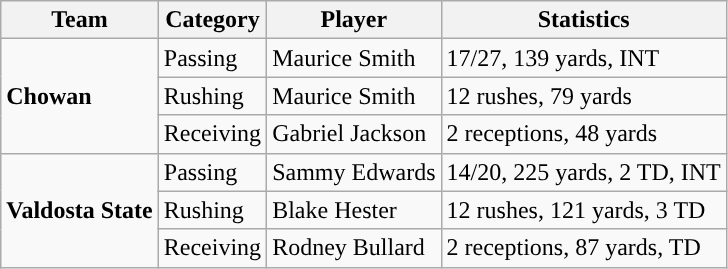<table class="wikitable" style="float: left;">
<tr>
<th>Team</th>
<th>Category</th>
<th>Player</th>
<th>Statistics</th>
</tr>
<tr>
<td rowspan=3><strong>Chowan</strong></td>
<td>Passing</td>
<td>Maurice Smith</td>
<td>17/27, 139 yards, INT</td>
</tr>
<tr>
<td>Rushing</td>
<td>Maurice Smith</td>
<td>12 rushes, 79 yards</td>
</tr>
<tr>
<td>Receiving</td>
<td>Gabriel Jackson</td>
<td>2 receptions, 48 yards</td>
</tr>
<tr>
<td rowspan=3><strong>Valdosta State</strong></td>
<td>Passing</td>
<td>Sammy Edwards</td>
<td>14/20, 225 yards, 2 TD, INT</td>
</tr>
<tr>
<td>Rushing</td>
<td>Blake Hester</td>
<td>12 rushes, 121 yards, 3 TD</td>
</tr>
<tr>
<td>Receiving</td>
<td>Rodney Bullard</td>
<td>2 receptions, 87 yards, TD</td>
</tr>
</table>
